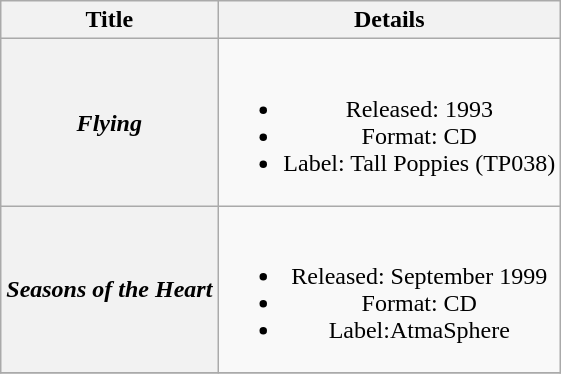<table class="wikitable plainrowheaders" style="text-align:center;" border="1">
<tr>
<th>Title</th>
<th>Details</th>
</tr>
<tr>
<th scope="row"><em>Flying</em></th>
<td><br><ul><li>Released: 1993</li><li>Format: CD</li><li>Label: Tall Poppies (TP038)</li></ul></td>
</tr>
<tr>
<th scope="row"><em>Seasons of the Heart</em></th>
<td><br><ul><li>Released: September 1999</li><li>Format: CD</li><li>Label:AtmaSphere</li></ul></td>
</tr>
<tr>
</tr>
</table>
